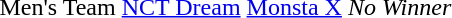<table>
<tr>
<td>Men's Team</td>
<td><a href='#'>NCT Dream</a></td>
<td><a href='#'>Monsta X</a></td>
<td><em>No Winner</em></td>
</tr>
</table>
